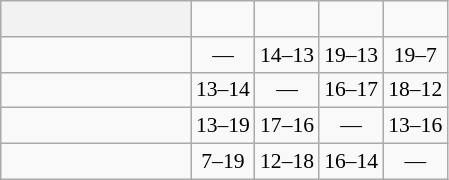<table class="wikitable" style="text-align:center; font-size:90%;">
<tr>
<th width=120> </th>
<td><strong></strong></td>
<td><strong></strong></td>
<td><strong></strong></td>
<td><strong></strong></td>
</tr>
<tr>
<td style="text-align:left;"></td>
<td>—</td>
<td>14–13</td>
<td>19–13</td>
<td>19–7</td>
</tr>
<tr>
<td style="text-align:left;"></td>
<td>13–14</td>
<td>—</td>
<td>16–17</td>
<td>18–12</td>
</tr>
<tr>
<td style="text-align:left;"></td>
<td>13–19</td>
<td>17–16</td>
<td>—</td>
<td>13–16</td>
</tr>
<tr>
<td style="text-align:left;"></td>
<td>7–19</td>
<td>12–18</td>
<td>16–14</td>
<td>—</td>
</tr>
</table>
